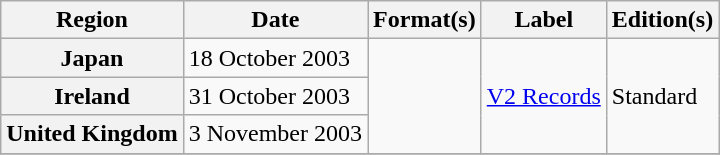<table class="wikitable plainrowheaders">
<tr>
<th scope="col">Region</th>
<th scope="col">Date</th>
<th scope="col">Format(s)</th>
<th scope="col">Label</th>
<th scope="col">Edition(s)</th>
</tr>
<tr>
<th scope="row">Japan</th>
<td>18 October 2003</td>
<td rowspan=3></td>
<td rowspan=3><a href='#'>V2 Records</a></td>
<td rowspan=3>Standard</td>
</tr>
<tr>
<th scope="row">Ireland</th>
<td>31 October 2003</td>
</tr>
<tr>
<th scope="row">United Kingdom</th>
<td>3 November 2003</td>
</tr>
<tr>
</tr>
</table>
